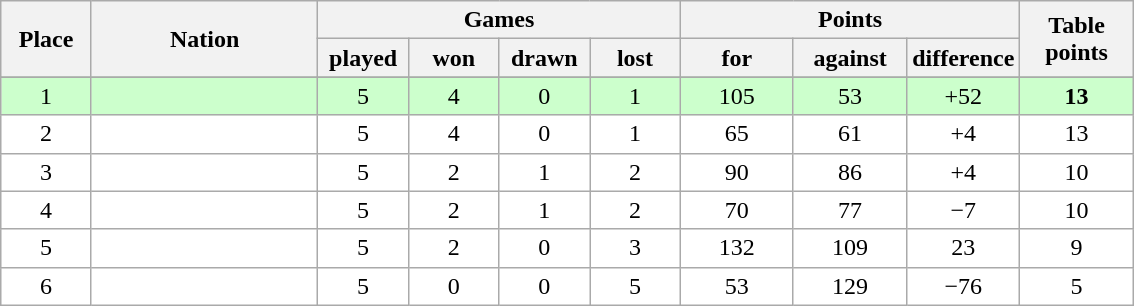<table class="wikitable">
<tr>
<th rowspan=2 width="8%">Place</th>
<th rowspan=2 width="20%">Nation</th>
<th colspan=4 width="32%">Games</th>
<th colspan=3 width="30%">Points</th>
<th rowspan=2 width="10%">Table<br>points</th>
</tr>
<tr>
<th width="8%">played</th>
<th width="8%">won</th>
<th width="8%">drawn</th>
<th width="8%">lost</th>
<th width="10%">for</th>
<th width="10%">against</th>
<th width="10%">difference</th>
</tr>
<tr>
</tr>
<tr bgcolor=#ccffcc align=center>
<td>1</td>
<td align=left></td>
<td>5</td>
<td>4</td>
<td>0</td>
<td>1</td>
<td>105</td>
<td>53</td>
<td>+52</td>
<td><strong>13</strong></td>
</tr>
<tr bgcolor=#ffffff align=center>
<td>2</td>
<td align=left></td>
<td>5</td>
<td>4</td>
<td>0</td>
<td>1</td>
<td>65</td>
<td>61</td>
<td>+4</td>
<td>13</td>
</tr>
<tr bgcolor=#ffffff align=center>
<td>3</td>
<td align=left></td>
<td>5</td>
<td>2</td>
<td>1</td>
<td>2</td>
<td>90</td>
<td>86</td>
<td>+4</td>
<td>10</td>
</tr>
<tr bgcolor=#ffffff align=center>
<td>4</td>
<td align=left></td>
<td>5</td>
<td>2</td>
<td>1</td>
<td>2</td>
<td>70</td>
<td>77</td>
<td>−7</td>
<td>10</td>
</tr>
<tr bgcolor=#ffffff align=center>
<td>5</td>
<td align=left></td>
<td>5</td>
<td>2</td>
<td>0</td>
<td>3</td>
<td>132</td>
<td>109</td>
<td>23</td>
<td>9</td>
</tr>
<tr bgcolor=#ffffff align=center>
<td>6</td>
<td align=left></td>
<td>5</td>
<td>0</td>
<td>0</td>
<td>5</td>
<td>53</td>
<td>129</td>
<td>−76</td>
<td>5</td>
</tr>
</table>
